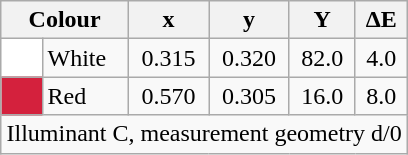<table class="wikitable" style="float:right; clear:right; margin:0 1em;">
<tr>
<th colspan=2>Colour</th>
<th align=center>x</th>
<th align=center>y</th>
<th align=center>Y</th>
<th align=center>ΔE</th>
</tr>
<tr>
<td style="width:20px; background:#FFFFFF;"> </td>
<td>White</td>
<td align=center>0.315</td>
<td align=center>0.320</td>
<td align=center>82.0</td>
<td align=center>4.0</td>
</tr>
<tr>
<td style="background: #D4213D"> </td>
<td>Red</td>
<td align=center>0.570</td>
<td align=center>0.305</td>
<td align=center>16.0</td>
<td align=center>8.0</td>
</tr>
<tr>
<td colspan=6>Illuminant C, measurement geometry d/0</td>
</tr>
</table>
